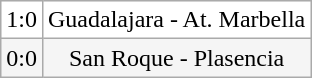<table class="wikitable">
<tr align=center bgcolor=white>
<td>1:0</td>
<td>Guadalajara - At. Marbella</td>
</tr>
<tr align=center bgcolor=#F5F5F5>
<td>0:0</td>
<td>San Roque - Plasencia</td>
</tr>
</table>
